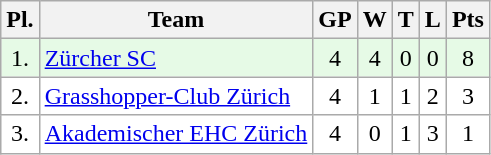<table class="wikitable">
<tr>
<th>Pl.</th>
<th>Team</th>
<th>GP</th>
<th>W</th>
<th>T</th>
<th>L</th>
<th>Pts</th>
</tr>
<tr align="center " bgcolor="#e6fae6">
<td>1.</td>
<td align="left"><a href='#'>Zürcher SC</a></td>
<td>4</td>
<td>4</td>
<td>0</td>
<td>0</td>
<td>8</td>
</tr>
<tr align="center "  bgcolor="#FFFFFF">
<td>2.</td>
<td align="left"><a href='#'>Grasshopper-Club Zürich</a></td>
<td>4</td>
<td>1</td>
<td>1</td>
<td>2</td>
<td>3</td>
</tr>
<tr align="center " bgcolor="#FFFFFF">
<td>3.</td>
<td align="left"><a href='#'>Akademischer EHC Zürich</a></td>
<td>4</td>
<td>0</td>
<td>1</td>
<td>3</td>
<td>1</td>
</tr>
</table>
